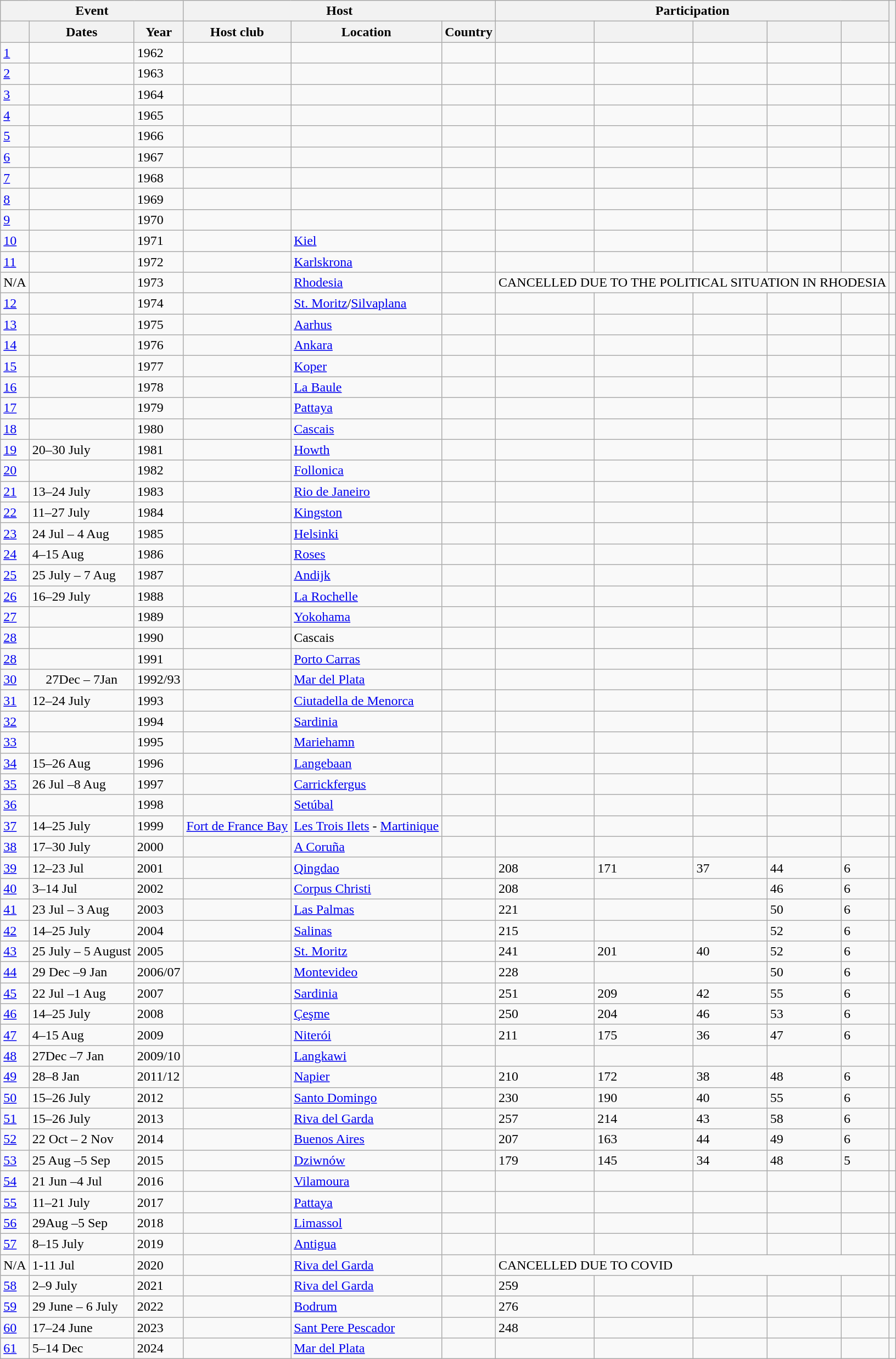<table class="wikitable sortable">
<tr>
<th colspan=3>Event</th>
<th colspan=3>Host</th>
<th colspan=5>Participation</th>
<th rowspan=2></th>
</tr>
<tr>
<th></th>
<th>Dates</th>
<th>Year</th>
<th>Host club</th>
<th>Location</th>
<th>Country</th>
<th></th>
<th></th>
<th></th>
<th></th>
<th></th>
</tr>
<tr>
<td><a href='#'>1</a></td>
<td></td>
<td>1962</td>
<td></td>
<td></td>
<td></td>
<td></td>
<td></td>
<td></td>
<td></td>
<td></td>
<td></td>
</tr>
<tr>
<td><a href='#'>2</a></td>
<td></td>
<td>1963</td>
<td></td>
<td></td>
<td></td>
<td></td>
<td></td>
<td></td>
<td></td>
<td></td>
<td></td>
</tr>
<tr>
<td><a href='#'>3</a></td>
<td></td>
<td>1964</td>
<td></td>
<td></td>
<td></td>
<td></td>
<td></td>
<td></td>
<td></td>
<td></td>
<td></td>
</tr>
<tr>
<td><a href='#'>4</a></td>
<td></td>
<td>1965</td>
<td></td>
<td></td>
<td></td>
<td></td>
<td></td>
<td></td>
<td></td>
<td></td>
<td></td>
</tr>
<tr>
<td><a href='#'>5</a></td>
<td></td>
<td>1966</td>
<td></td>
<td></td>
<td></td>
<td></td>
<td></td>
<td></td>
<td></td>
<td></td>
<td></td>
</tr>
<tr>
<td><a href='#'>6</a></td>
<td></td>
<td>1967</td>
<td></td>
<td></td>
<td></td>
<td></td>
<td></td>
<td></td>
<td></td>
<td></td>
<td></td>
</tr>
<tr>
<td><a href='#'>7</a></td>
<td></td>
<td>1968</td>
<td></td>
<td></td>
<td></td>
<td></td>
<td></td>
<td></td>
<td></td>
<td></td>
<td></td>
</tr>
<tr>
<td><a href='#'>8</a></td>
<td></td>
<td>1969</td>
<td></td>
<td></td>
<td></td>
<td></td>
<td></td>
<td></td>
<td></td>
<td></td>
<td></td>
</tr>
<tr>
<td><a href='#'>9</a></td>
<td></td>
<td>1970</td>
<td></td>
<td></td>
<td></td>
<td></td>
<td></td>
<td></td>
<td></td>
<td></td>
<td></td>
</tr>
<tr>
<td><a href='#'>10</a></td>
<td></td>
<td>1971</td>
<td></td>
<td><a href='#'>Kiel</a></td>
<td></td>
<td></td>
<td></td>
<td></td>
<td></td>
<td></td>
<td></td>
</tr>
<tr>
<td><a href='#'>11</a></td>
<td></td>
<td>1972</td>
<td></td>
<td><a href='#'>Karlskrona</a></td>
<td></td>
<td></td>
<td></td>
<td></td>
<td></td>
<td></td>
<td></td>
</tr>
<tr>
<td>N/A</td>
<td></td>
<td>1973</td>
<td></td>
<td><a href='#'>Rhodesia</a></td>
<td></td>
<td colspan=5>CANCELLED DUE TO THE POLITICAL SITUATION IN RHODESIA</td>
<td></td>
</tr>
<tr>
<td><a href='#'>12</a></td>
<td></td>
<td>1974</td>
<td></td>
<td><a href='#'>St. Moritz</a>/<a href='#'>Silvaplana</a></td>
<td></td>
<td></td>
<td></td>
<td></td>
<td></td>
<td></td>
<td></td>
</tr>
<tr>
<td><a href='#'>13</a></td>
<td></td>
<td>1975</td>
<td></td>
<td><a href='#'>Aarhus</a></td>
<td></td>
<td></td>
<td></td>
<td></td>
<td></td>
<td></td>
<td></td>
</tr>
<tr>
<td><a href='#'>14</a></td>
<td></td>
<td>1976</td>
<td></td>
<td><a href='#'>Ankara</a></td>
<td></td>
<td></td>
<td></td>
<td></td>
<td></td>
<td></td>
<td></td>
</tr>
<tr>
<td><a href='#'>15</a></td>
<td></td>
<td>1977</td>
<td></td>
<td><a href='#'>Koper</a></td>
<td></td>
<td></td>
<td></td>
<td></td>
<td></td>
<td></td>
<td></td>
</tr>
<tr>
<td><a href='#'>16</a></td>
<td></td>
<td>1978</td>
<td></td>
<td><a href='#'>La Baule</a></td>
<td></td>
<td></td>
<td></td>
<td></td>
<td></td>
<td></td>
<td></td>
</tr>
<tr>
<td><a href='#'>17</a></td>
<td></td>
<td>1979</td>
<td></td>
<td><a href='#'>Pattaya</a></td>
<td></td>
<td></td>
<td></td>
<td></td>
<td></td>
<td></td>
<td></td>
</tr>
<tr>
<td><a href='#'>18</a></td>
<td></td>
<td>1980</td>
<td></td>
<td><a href='#'>Cascais</a></td>
<td></td>
<td></td>
<td></td>
<td></td>
<td></td>
<td></td>
<td></td>
</tr>
<tr>
<td><a href='#'>19</a></td>
<td>20–30 July</td>
<td>1981</td>
<td></td>
<td><a href='#'>Howth</a></td>
<td></td>
<td></td>
<td></td>
<td></td>
<td></td>
<td></td>
<td></td>
</tr>
<tr>
<td><a href='#'>20</a></td>
<td></td>
<td>1982</td>
<td></td>
<td><a href='#'>Follonica</a></td>
<td></td>
<td></td>
<td></td>
<td></td>
<td></td>
<td></td>
<td></td>
</tr>
<tr>
<td><a href='#'>21</a></td>
<td>13–24 July</td>
<td>1983</td>
<td></td>
<td><a href='#'>Rio de Janeiro</a></td>
<td></td>
<td></td>
<td></td>
<td></td>
<td></td>
<td></td>
<td></td>
</tr>
<tr>
<td><a href='#'>22</a></td>
<td>11–27 July</td>
<td>1984</td>
<td></td>
<td><a href='#'>Kingston</a></td>
<td></td>
<td></td>
<td></td>
<td></td>
<td></td>
<td></td>
<td></td>
</tr>
<tr>
<td><a href='#'>23</a></td>
<td>24 Jul – 4 Aug</td>
<td>1985</td>
<td></td>
<td><a href='#'>Helsinki</a></td>
<td></td>
<td></td>
<td></td>
<td></td>
<td></td>
<td></td>
<td></td>
</tr>
<tr>
<td><a href='#'>24</a></td>
<td>4–15 Aug</td>
<td>1986</td>
<td></td>
<td><a href='#'>Roses</a></td>
<td></td>
<td></td>
<td></td>
<td></td>
<td></td>
<td></td>
<td></td>
</tr>
<tr>
<td><a href='#'>25</a></td>
<td>25 July – 7 Aug</td>
<td>1987</td>
<td></td>
<td><a href='#'>Andijk</a></td>
<td></td>
<td></td>
<td></td>
<td></td>
<td></td>
<td></td>
<td></td>
</tr>
<tr>
<td><a href='#'>26</a></td>
<td>16–29 July</td>
<td>1988</td>
<td></td>
<td><a href='#'>La Rochelle</a></td>
<td></td>
<td></td>
<td></td>
<td></td>
<td></td>
<td></td>
<td></td>
</tr>
<tr>
<td><a href='#'>27</a></td>
<td></td>
<td>1989</td>
<td></td>
<td><a href='#'>Yokohama</a></td>
<td></td>
<td></td>
<td></td>
<td></td>
<td></td>
<td></td>
<td></td>
</tr>
<tr>
<td><a href='#'>28</a></td>
<td></td>
<td>1990</td>
<td></td>
<td>Cascais</td>
<td></td>
<td></td>
<td></td>
<td></td>
<td></td>
<td></td>
<td></td>
</tr>
<tr>
<td><a href='#'>28</a></td>
<td></td>
<td>1991</td>
<td></td>
<td><a href='#'>Porto Carras</a></td>
<td></td>
<td></td>
<td></td>
<td></td>
<td></td>
<td></td>
<td></td>
</tr>
<tr>
<td><a href='#'>30</a></td>
<td align=center>27Dec – 7Jan</td>
<td>1992/93</td>
<td></td>
<td><a href='#'>Mar del Plata</a></td>
<td></td>
<td></td>
<td></td>
<td></td>
<td></td>
<td></td>
<td></td>
</tr>
<tr>
<td><a href='#'>31</a></td>
<td>12–24 July</td>
<td>1993</td>
<td></td>
<td><a href='#'>Ciutadella de Menorca</a></td>
<td></td>
<td></td>
<td></td>
<td></td>
<td></td>
<td></td>
<td></td>
</tr>
<tr>
<td><a href='#'>32</a></td>
<td></td>
<td>1994</td>
<td></td>
<td><a href='#'>Sardinia</a></td>
<td></td>
<td></td>
<td></td>
<td></td>
<td></td>
<td></td>
<td></td>
</tr>
<tr>
<td><a href='#'>33</a></td>
<td></td>
<td>1995</td>
<td></td>
<td><a href='#'>Mariehamn</a></td>
<td></td>
<td></td>
<td></td>
<td></td>
<td></td>
<td></td>
<td></td>
</tr>
<tr>
<td><a href='#'>34</a></td>
<td>15–26 Aug</td>
<td>1996</td>
<td></td>
<td><a href='#'>Langebaan</a></td>
<td></td>
<td></td>
<td></td>
<td></td>
<td></td>
<td></td>
<td></td>
</tr>
<tr>
<td><a href='#'>35</a></td>
<td>26 Jul –8 Aug</td>
<td>1997</td>
<td></td>
<td><a href='#'>Carrickfergus</a></td>
<td></td>
<td></td>
<td></td>
<td></td>
<td></td>
<td></td>
<td></td>
</tr>
<tr>
<td><a href='#'>36</a></td>
<td></td>
<td>1998</td>
<td></td>
<td><a href='#'>Setúbal</a></td>
<td></td>
<td></td>
<td></td>
<td></td>
<td></td>
<td></td>
<td></td>
</tr>
<tr>
<td><a href='#'>37</a></td>
<td>14–25 July</td>
<td>1999</td>
<td><a href='#'>Fort de France Bay</a></td>
<td><a href='#'>Les Trois Ilets</a> - <a href='#'>Martinique</a></td>
<td></td>
<td></td>
<td></td>
<td></td>
<td></td>
<td></td>
<td></td>
</tr>
<tr>
<td><a href='#'>38</a></td>
<td>17–30 July</td>
<td>2000</td>
<td></td>
<td><a href='#'>A Coruña</a></td>
<td></td>
<td></td>
<td></td>
<td></td>
<td></td>
<td></td>
<td></td>
</tr>
<tr>
<td><a href='#'>39</a></td>
<td>12–23 Jul</td>
<td>2001</td>
<td></td>
<td><a href='#'>Qingdao</a></td>
<td></td>
<td>208</td>
<td>171</td>
<td>37</td>
<td>44</td>
<td>6</td>
<td></td>
</tr>
<tr>
<td><a href='#'>40</a></td>
<td>3–14 Jul</td>
<td>2002</td>
<td></td>
<td><a href='#'>Corpus Christi</a></td>
<td></td>
<td>208</td>
<td></td>
<td></td>
<td>46</td>
<td>6</td>
<td></td>
</tr>
<tr>
<td><a href='#'>41</a></td>
<td>23 Jul – 3 Aug</td>
<td>2003</td>
<td></td>
<td><a href='#'>Las Palmas</a></td>
<td></td>
<td>221</td>
<td></td>
<td></td>
<td>50</td>
<td>6</td>
<td></td>
</tr>
<tr>
<td><a href='#'>42</a></td>
<td>14–25 July</td>
<td>2004</td>
<td></td>
<td><a href='#'>Salinas</a></td>
<td></td>
<td>215</td>
<td></td>
<td></td>
<td>52</td>
<td>6</td>
<td></td>
</tr>
<tr>
<td><a href='#'>43</a></td>
<td>25 July – 5 August</td>
<td>2005</td>
<td></td>
<td><a href='#'>St. Moritz</a></td>
<td></td>
<td>241</td>
<td>201</td>
<td>40</td>
<td>52</td>
<td>6</td>
<td></td>
</tr>
<tr>
<td><a href='#'>44</a></td>
<td>29 Dec –9 Jan</td>
<td>2006/07</td>
<td></td>
<td><a href='#'>Montevideo</a></td>
<td></td>
<td>228</td>
<td></td>
<td></td>
<td>50</td>
<td>6</td>
<td></td>
</tr>
<tr>
<td><a href='#'>45</a></td>
<td>22 Jul –1 Aug</td>
<td>2007</td>
<td></td>
<td><a href='#'>Sardinia</a></td>
<td></td>
<td>251</td>
<td>209</td>
<td>42</td>
<td>55</td>
<td>6</td>
<td></td>
</tr>
<tr>
<td><a href='#'>46</a></td>
<td>14–25 July</td>
<td>2008</td>
<td></td>
<td><a href='#'>Çeşme</a></td>
<td></td>
<td>250</td>
<td>204</td>
<td>46</td>
<td>53</td>
<td>6</td>
<td></td>
</tr>
<tr>
<td><a href='#'>47</a></td>
<td>4–15 Aug</td>
<td>2009</td>
<td></td>
<td><a href='#'>Niterói</a></td>
<td></td>
<td>211</td>
<td>175</td>
<td>36</td>
<td>47</td>
<td>6</td>
<td></td>
</tr>
<tr>
<td><a href='#'>48</a></td>
<td>27Dec –7 Jan</td>
<td>2009/10</td>
<td></td>
<td><a href='#'>Langkawi</a></td>
<td></td>
<td></td>
<td></td>
<td></td>
<td></td>
<td></td>
<td></td>
</tr>
<tr>
<td><a href='#'>49</a></td>
<td>28–8 Jan</td>
<td>2011/12</td>
<td></td>
<td><a href='#'>Napier</a></td>
<td></td>
<td>210</td>
<td>172</td>
<td>38</td>
<td>48</td>
<td>6</td>
<td></td>
</tr>
<tr>
<td><a href='#'>50</a></td>
<td>15–26 July</td>
<td>2012</td>
<td></td>
<td><a href='#'>Santo Domingo</a></td>
<td></td>
<td>230</td>
<td>190</td>
<td>40</td>
<td>55</td>
<td>6</td>
<td></td>
</tr>
<tr>
<td><a href='#'>51</a></td>
<td>15–26 July</td>
<td>2013</td>
<td></td>
<td><a href='#'>Riva del Garda</a></td>
<td></td>
<td>257</td>
<td>214</td>
<td>43</td>
<td>58</td>
<td>6</td>
<td></td>
</tr>
<tr>
<td><a href='#'>52</a></td>
<td>22 Oct – 2 Nov</td>
<td>2014</td>
<td></td>
<td><a href='#'>Buenos Aires</a></td>
<td></td>
<td>207</td>
<td>163</td>
<td>44</td>
<td>49</td>
<td>6</td>
<td></td>
</tr>
<tr>
<td><a href='#'>53</a></td>
<td>25 Aug –5 Sep</td>
<td>2015</td>
<td></td>
<td><a href='#'>Dziwnów</a></td>
<td></td>
<td>179</td>
<td>145</td>
<td>34</td>
<td>48</td>
<td>5</td>
<td></td>
</tr>
<tr>
<td><a href='#'>54</a></td>
<td>21 Jun –4 Jul</td>
<td>2016</td>
<td></td>
<td><a href='#'>Vilamoura</a></td>
<td></td>
<td></td>
<td></td>
<td></td>
<td></td>
<td></td>
<td></td>
</tr>
<tr>
<td><a href='#'>55</a></td>
<td>11–21 July</td>
<td>2017</td>
<td></td>
<td><a href='#'>Pattaya</a></td>
<td></td>
<td></td>
<td></td>
<td></td>
<td></td>
<td></td>
<td></td>
</tr>
<tr>
<td><a href='#'>56</a></td>
<td>29Aug –5 Sep</td>
<td>2018</td>
<td></td>
<td><a href='#'>Limassol</a></td>
<td></td>
<td></td>
<td></td>
<td></td>
<td></td>
<td></td>
<td></td>
</tr>
<tr>
<td><a href='#'>57</a></td>
<td>8–15 July</td>
<td>2019</td>
<td></td>
<td><a href='#'>Antigua</a></td>
<td></td>
<td></td>
<td></td>
<td></td>
<td></td>
<td></td>
<td></td>
</tr>
<tr>
<td>N/A</td>
<td>1-11 Jul</td>
<td>2020</td>
<td></td>
<td><a href='#'>Riva del Garda</a></td>
<td></td>
<td colspan=5>CANCELLED DUE TO COVID</td>
<td></td>
</tr>
<tr>
<td><a href='#'>58</a></td>
<td>2–9 July</td>
<td>2021</td>
<td></td>
<td><a href='#'>Riva del Garda</a></td>
<td></td>
<td>259</td>
<td></td>
<td></td>
<td></td>
<td></td>
<td></td>
</tr>
<tr>
<td><a href='#'>59</a></td>
<td>29 June – 6 July</td>
<td>2022</td>
<td></td>
<td><a href='#'>Bodrum</a></td>
<td></td>
<td>276</td>
<td></td>
<td></td>
<td></td>
<td></td>
<td></td>
</tr>
<tr>
<td><a href='#'>60</a></td>
<td>17–24 June</td>
<td>2023</td>
<td></td>
<td><a href='#'>Sant Pere Pescador</a></td>
<td></td>
<td>248</td>
<td></td>
<td></td>
<td></td>
<td></td>
<td></td>
</tr>
<tr>
<td><a href='#'>61</a></td>
<td>5–14 Dec</td>
<td>2024</td>
<td></td>
<td><a href='#'>Mar del Plata</a></td>
<td></td>
<td></td>
<td></td>
<td></td>
<td></td>
<td></td>
<td></td>
</tr>
</table>
